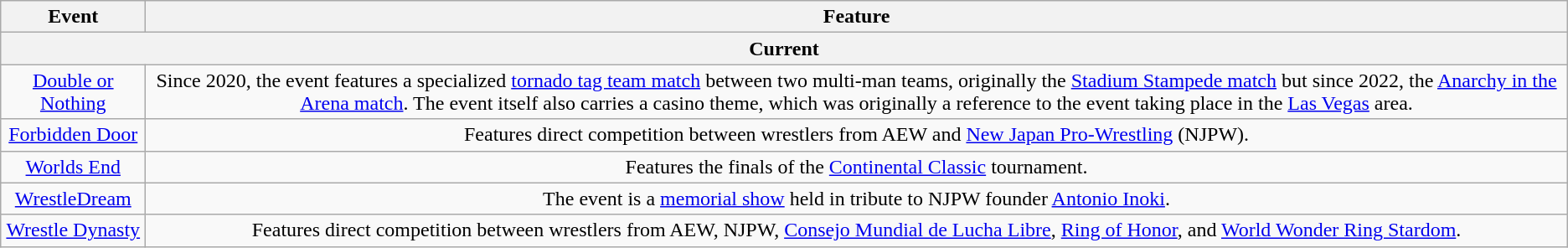<table class="wikitable" style="text-align:center;">
<tr>
<th>Event</th>
<th>Feature</th>
</tr>
<tr>
<th colspan="2">Current</th>
</tr>
<tr>
<td><a href='#'>Double or Nothing</a></td>
<td>Since 2020, the event features a specialized <a href='#'>tornado tag team match</a> between two multi-man teams, originally the <a href='#'>Stadium Stampede match</a> but since 2022, the <a href='#'>Anarchy in the Arena match</a>. The event itself also carries a casino theme, which was originally a reference to the event taking place in the <a href='#'>Las Vegas</a> area.</td>
</tr>
<tr>
<td><a href='#'>Forbidden Door</a></td>
<td>Features direct competition between wrestlers from AEW and <a href='#'>New Japan Pro-Wrestling</a> (NJPW).</td>
</tr>
<tr>
<td><a href='#'>Worlds End</a></td>
<td>Features the finals of the <a href='#'>Continental Classic</a> tournament.</td>
</tr>
<tr>
<td><a href='#'>WrestleDream</a></td>
<td>The event is a <a href='#'>memorial show</a> held in tribute to NJPW founder <a href='#'>Antonio Inoki</a>.</td>
</tr>
<tr>
<td><a href='#'>Wrestle Dynasty</a></td>
<td>Features direct competition between wrestlers from AEW, NJPW, <a href='#'>Consejo Mundial de Lucha Libre</a>, <a href='#'>Ring of Honor</a>, and <a href='#'>World Wonder Ring Stardom</a>.</td>
</tr>
</table>
